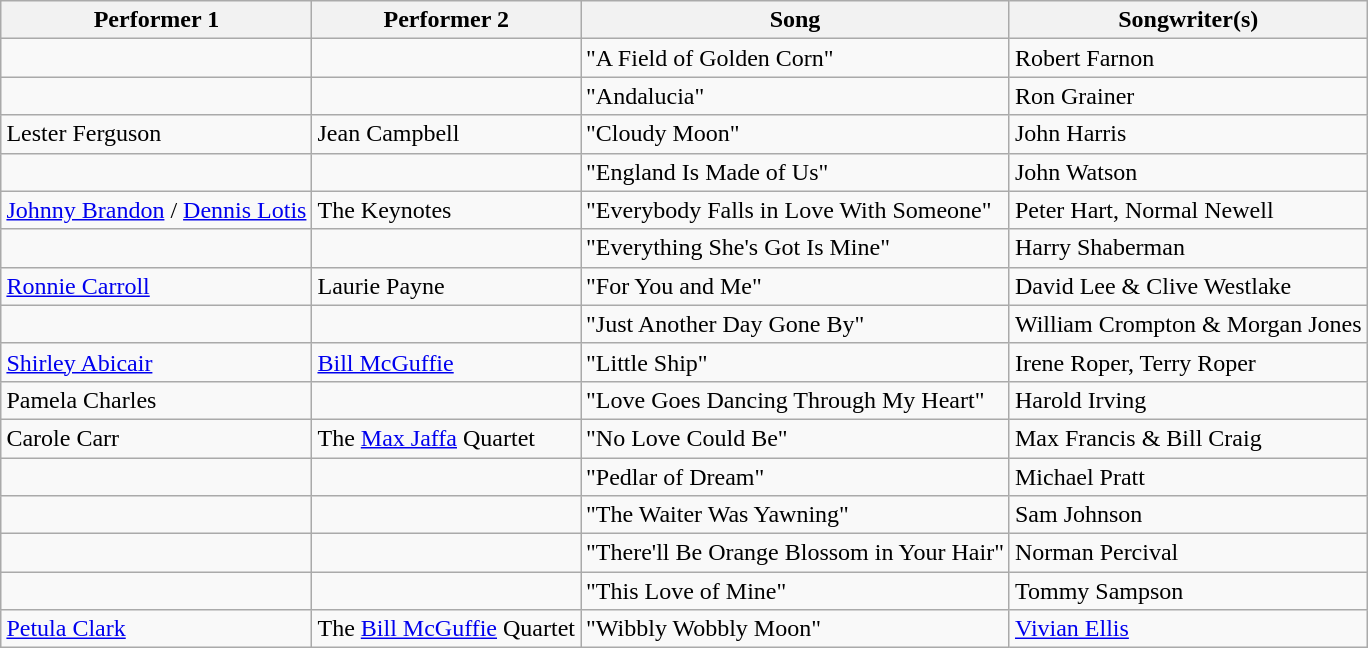<table class="sortable wikitable" style="margin: 1em auto 1em auto">
<tr>
<th>Performer 1</th>
<th>Performer 2</th>
<th>Song</th>
<th>Songwriter(s)</th>
</tr>
<tr>
<td></td>
<td></td>
<td>"A Field of Golden Corn"</td>
<td>Robert Farnon</td>
</tr>
<tr>
<td></td>
<td></td>
<td>"Andalucia"</td>
<td>Ron Grainer</td>
</tr>
<tr>
<td>Lester Ferguson</td>
<td>Jean Campbell</td>
<td>"Cloudy Moon"</td>
<td>John Harris</td>
</tr>
<tr>
<td></td>
<td></td>
<td>"England Is Made of Us"</td>
<td>John Watson</td>
</tr>
<tr>
<td><a href='#'>Johnny Brandon</a> / <a href='#'>Dennis Lotis</a></td>
<td>The Keynotes</td>
<td>"Everybody Falls in Love With Someone"</td>
<td>Peter Hart, Normal Newell</td>
</tr>
<tr>
<td></td>
<td></td>
<td>"Everything She's Got Is Mine"</td>
<td>Harry Shaberman</td>
</tr>
<tr>
<td><a href='#'>Ronnie Carroll</a></td>
<td>Laurie Payne</td>
<td>"For You and Me"</td>
<td>David Lee & Clive Westlake</td>
</tr>
<tr>
<td></td>
<td></td>
<td>"Just Another Day Gone By"</td>
<td>William Crompton & Morgan Jones</td>
</tr>
<tr>
<td><a href='#'>Shirley Abicair</a></td>
<td><a href='#'>Bill McGuffie</a></td>
<td>"Little Ship"</td>
<td>Irene Roper, Terry Roper</td>
</tr>
<tr>
<td>Pamela Charles</td>
<td></td>
<td>"Love Goes Dancing Through My Heart"</td>
<td>Harold Irving</td>
</tr>
<tr>
<td>Carole Carr</td>
<td>The <a href='#'>Max Jaffa</a> Quartet</td>
<td>"No Love Could Be"</td>
<td>Max Francis & Bill Craig</td>
</tr>
<tr>
<td></td>
<td></td>
<td>"Pedlar of Dream"</td>
<td>Michael Pratt</td>
</tr>
<tr>
<td></td>
<td></td>
<td>"The Waiter Was Yawning"</td>
<td>Sam Johnson</td>
</tr>
<tr>
<td></td>
<td></td>
<td>"There'll Be Orange Blossom in Your Hair"</td>
<td>Norman Percival</td>
</tr>
<tr>
<td></td>
<td></td>
<td>"This Love of Mine"</td>
<td>Tommy Sampson</td>
</tr>
<tr>
<td><a href='#'>Petula Clark</a></td>
<td>The <a href='#'>Bill McGuffie</a> Quartet</td>
<td>"Wibbly Wobbly Moon"</td>
<td><a href='#'>Vivian Ellis</a></td>
</tr>
</table>
